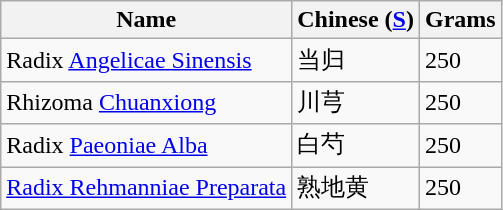<table class="wikitable sortable">
<tr>
<th>Name</th>
<th>Chinese (<a href='#'>S</a>)</th>
<th>Grams</th>
</tr>
<tr>
<td>Radix <a href='#'>Angelicae Sinensis</a></td>
<td>当归</td>
<td>250</td>
</tr>
<tr>
<td>Rhizoma <a href='#'>Chuanxiong</a></td>
<td>川芎</td>
<td>250</td>
</tr>
<tr>
<td>Radix <a href='#'>Paeoniae Alba</a></td>
<td>白芍</td>
<td>250</td>
</tr>
<tr>
<td><a href='#'>Radix Rehmanniae Preparata</a></td>
<td>熟地黄</td>
<td>250</td>
</tr>
</table>
